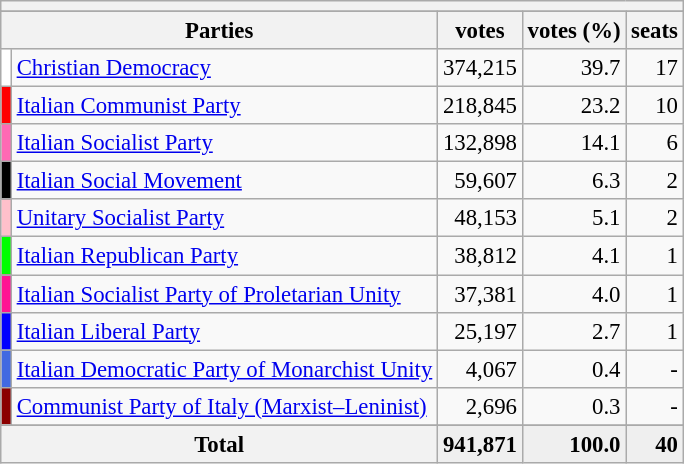<table class="wikitable" style="font-size:95%">
<tr>
<th colspan=5></th>
</tr>
<tr>
</tr>
<tr bgcolor="EFEFEF">
<th colspan=2>Parties</th>
<th>votes</th>
<th>votes (%)</th>
<th>seats</th>
</tr>
<tr>
<td bgcolor=White></td>
<td><a href='#'>Christian Democracy</a></td>
<td align=right>374,215</td>
<td align=right>39.7</td>
<td align=right>17</td>
</tr>
<tr>
<td bgcolor=Red></td>
<td><a href='#'>Italian Communist Party</a></td>
<td align=right>218,845</td>
<td align=right>23.2</td>
<td align=right>10</td>
</tr>
<tr>
<td bgcolor=Hotpink></td>
<td><a href='#'>Italian Socialist Party</a></td>
<td align=right>132,898</td>
<td align=right>14.1</td>
<td align=right>6</td>
</tr>
<tr>
<td bgcolor=Black></td>
<td><a href='#'>Italian Social Movement</a></td>
<td align=right>59,607</td>
<td align=right>6.3</td>
<td align=right>2</td>
</tr>
<tr>
<td bgcolor=Pink></td>
<td><a href='#'>Unitary Socialist Party</a></td>
<td align=right>48,153</td>
<td align=right>5.1</td>
<td align=right>2</td>
</tr>
<tr>
<td bgcolor=Lime></td>
<td><a href='#'>Italian Republican Party</a></td>
<td align=right>38,812</td>
<td align=right>4.1</td>
<td align=right>1</td>
</tr>
<tr>
<td bgcolor=Deeppink></td>
<td><a href='#'>Italian Socialist Party of Proletarian Unity</a></td>
<td align=right>37,381</td>
<td align=right>4.0</td>
<td align=right>1</td>
</tr>
<tr>
<td bgcolor=Blue></td>
<td><a href='#'>Italian Liberal Party</a></td>
<td align=right>25,197</td>
<td align=right>2.7</td>
<td align=right>1</td>
</tr>
<tr>
<td bgcolor=Royalblue></td>
<td><a href='#'>Italian Democratic Party of Monarchist Unity</a></td>
<td align=right>4,067</td>
<td align=right>0.4</td>
<td align=right>-</td>
</tr>
<tr>
<td bgcolor=Darkred></td>
<td><a href='#'>Communist Party of Italy (Marxist–Leninist)</a></td>
<td align=right>2,696</td>
<td align=right>0.3</td>
<td align=right>-</td>
</tr>
<tr>
</tr>
<tr bgcolor="EFEFEF">
<th colspan=2><strong>Total</strong></th>
<td align=right><strong>941,871</strong></td>
<td align=right><strong>100.0</strong></td>
<td align=right><strong>40</strong></td>
</tr>
</table>
